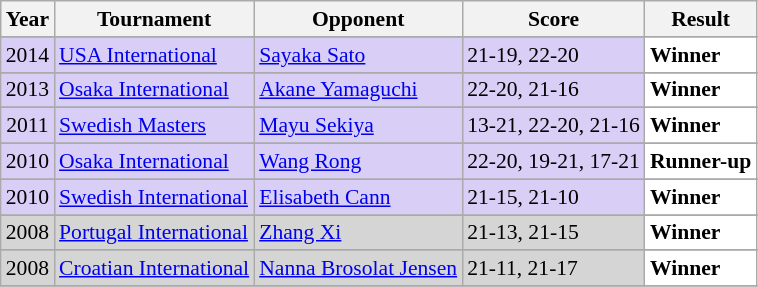<table class="sortable wikitable" style="font-size: 90%;">
<tr>
<th>Year</th>
<th>Tournament</th>
<th>Opponent</th>
<th>Score</th>
<th>Result</th>
</tr>
<tr>
</tr>
<tr style="background:#D8CEF6">
<td align="center">2014</td>
<td align="left"><a href='#'>USA International</a></td>
<td align="left"> <a href='#'>Sayaka Sato</a></td>
<td align="left">21-19, 22-20</td>
<td style="text-align:left; background:white"> <strong>Winner</strong></td>
</tr>
<tr>
</tr>
<tr style="background:#D8CEF6">
<td align="center">2013</td>
<td align="left"><a href='#'>Osaka International</a></td>
<td align="left"> <a href='#'>Akane Yamaguchi</a></td>
<td align="left">22-20, 21-16</td>
<td style="text-align:left; background:white"> <strong>Winner</strong></td>
</tr>
<tr>
</tr>
<tr style="background:#D8CEF6">
<td align="center">2011</td>
<td align="left"><a href='#'>Swedish Masters</a></td>
<td align="left"> <a href='#'>Mayu Sekiya</a></td>
<td align="left">13-21, 22-20, 21-16</td>
<td style="text-align:left; background:white"> <strong>Winner</strong></td>
</tr>
<tr>
</tr>
<tr style="background:#D8CEF6">
<td align="center">2010</td>
<td align="left"><a href='#'>Osaka International</a></td>
<td align="left"> <a href='#'>Wang Rong</a></td>
<td align="left">22-20, 19-21, 17-21</td>
<td style="text-align:left; background:white"> <strong>Runner-up</strong></td>
</tr>
<tr>
</tr>
<tr style="background:#D8CEF6">
<td align="center">2010</td>
<td align="left"><a href='#'>Swedish International</a></td>
<td align="left"> <a href='#'>Elisabeth Cann</a></td>
<td align="left">21-15, 21-10</td>
<td style="text-align:left; background:white"> <strong>Winner</strong></td>
</tr>
<tr>
</tr>
<tr style="background:#D5D5D5">
<td align="center">2008</td>
<td align="left"><a href='#'>Portugal International</a></td>
<td align="left"> <a href='#'>Zhang Xi</a></td>
<td align="left">21-13, 21-15</td>
<td style="text-align:left; background:white"> <strong>Winner</strong></td>
</tr>
<tr>
</tr>
<tr style="background:#D5D5D5">
<td align="center">2008</td>
<td align="left"><a href='#'>Croatian International</a></td>
<td align="left"> <a href='#'>Nanna Brosolat Jensen</a></td>
<td align="left">21-11, 21-17</td>
<td style="text-align:left; background:white"> <strong>Winner</strong></td>
</tr>
<tr>
</tr>
</table>
